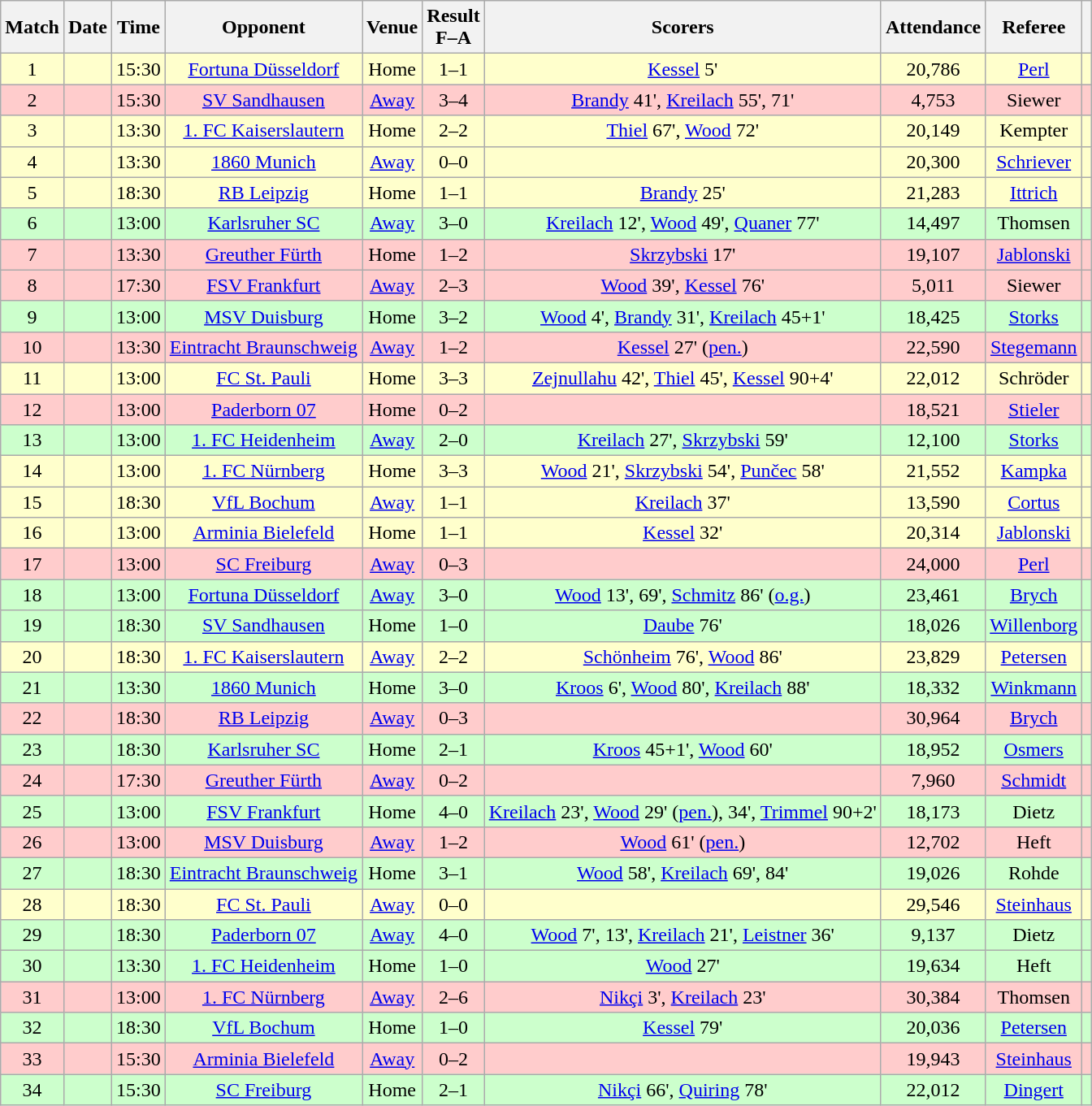<table class="wikitable sortable" style="text-align:center">
<tr>
<th>Match</th>
<th>Date</th>
<th>Time</th>
<th>Opponent</th>
<th>Venue</th>
<th>Result<br>F–A</th>
<th class="unsortable">Scorers</th>
<th>Attendance</th>
<th class="unsortable">Referee</th>
<th></th>
</tr>
<tr bgcolor="#ffffcc">
<td>1</td>
<td></td>
<td>15:30</td>
<td><a href='#'>Fortuna Düsseldorf</a></td>
<td>Home</td>
<td>1–1</td>
<td><a href='#'>Kessel</a> 5'</td>
<td>20,786</td>
<td><a href='#'>Perl</a></td>
<td></td>
</tr>
<tr bgcolor="#ffcccc">
<td>2</td>
<td></td>
<td>15:30</td>
<td><a href='#'>SV Sandhausen</a></td>
<td><a href='#'>Away</a></td>
<td>3–4</td>
<td><a href='#'>Brandy</a> 41', <a href='#'>Kreilach</a> 55', 71'</td>
<td>4,753</td>
<td>Siewer</td>
<td></td>
</tr>
<tr bgcolor="#ffffcc">
<td>3</td>
<td></td>
<td>13:30</td>
<td><a href='#'>1. FC Kaiserslautern</a></td>
<td>Home</td>
<td>2–2</td>
<td><a href='#'>Thiel</a> 67', <a href='#'>Wood</a> 72'</td>
<td>20,149</td>
<td>Kempter</td>
<td></td>
</tr>
<tr bgcolor="#ffffcc">
<td>4</td>
<td></td>
<td>13:30</td>
<td><a href='#'>1860 Munich</a></td>
<td><a href='#'>Away</a></td>
<td>0–0</td>
<td></td>
<td>20,300</td>
<td><a href='#'>Schriever</a></td>
<td></td>
</tr>
<tr bgcolor="#ffffcc">
<td>5</td>
<td></td>
<td>18:30</td>
<td><a href='#'>RB Leipzig</a></td>
<td>Home</td>
<td>1–1</td>
<td><a href='#'>Brandy</a> 25'</td>
<td>21,283</td>
<td><a href='#'>Ittrich</a></td>
<td></td>
</tr>
<tr bgcolor="#ccffcc">
<td>6</td>
<td></td>
<td>13:00</td>
<td><a href='#'>Karlsruher SC</a></td>
<td><a href='#'>Away</a></td>
<td>3–0</td>
<td><a href='#'>Kreilach</a> 12', <a href='#'>Wood</a> 49', <a href='#'>Quaner</a> 77'</td>
<td>14,497</td>
<td>Thomsen</td>
<td></td>
</tr>
<tr bgcolor="#ffcccc">
<td>7</td>
<td></td>
<td>13:30</td>
<td><a href='#'>Greuther Fürth</a></td>
<td>Home</td>
<td>1–2</td>
<td><a href='#'>Skrzybski</a> 17'</td>
<td>19,107</td>
<td><a href='#'>Jablonski</a></td>
<td></td>
</tr>
<tr bgcolor="#ffcccc">
<td>8</td>
<td></td>
<td>17:30</td>
<td><a href='#'>FSV Frankfurt</a></td>
<td><a href='#'>Away</a></td>
<td>2–3</td>
<td><a href='#'>Wood</a> 39', <a href='#'>Kessel</a> 76'</td>
<td>5,011</td>
<td>Siewer</td>
<td></td>
</tr>
<tr bgcolor="#ccffcc">
<td>9</td>
<td></td>
<td>13:00</td>
<td><a href='#'>MSV Duisburg</a></td>
<td>Home</td>
<td>3–2</td>
<td><a href='#'>Wood</a> 4', <a href='#'>Brandy</a> 31', <a href='#'>Kreilach</a> 45+1'</td>
<td>18,425</td>
<td><a href='#'>Storks</a></td>
<td></td>
</tr>
<tr bgcolor="#ffcccc">
<td>10</td>
<td></td>
<td>13:30</td>
<td><a href='#'>Eintracht Braunschweig</a></td>
<td><a href='#'>Away</a></td>
<td>1–2</td>
<td><a href='#'>Kessel</a> 27' (<a href='#'>pen.</a>)</td>
<td>22,590</td>
<td><a href='#'>Stegemann</a></td>
<td></td>
</tr>
<tr bgcolor="#ffffcc">
<td>11</td>
<td></td>
<td>13:00</td>
<td><a href='#'>FC St. Pauli</a></td>
<td>Home</td>
<td>3–3</td>
<td><a href='#'>Zejnullahu</a> 42', <a href='#'>Thiel</a> 45', <a href='#'>Kessel</a> 90+4'</td>
<td>22,012</td>
<td>Schröder</td>
<td></td>
</tr>
<tr bgcolor="#ffcccc">
<td>12</td>
<td></td>
<td>13:00</td>
<td><a href='#'>Paderborn 07</a></td>
<td>Home</td>
<td>0–2</td>
<td></td>
<td>18,521</td>
<td><a href='#'>Stieler</a></td>
<td></td>
</tr>
<tr bgcolor="#ccffcc">
<td>13</td>
<td></td>
<td>13:00</td>
<td><a href='#'>1. FC Heidenheim</a></td>
<td><a href='#'>Away</a></td>
<td>2–0</td>
<td><a href='#'>Kreilach</a> 27', <a href='#'>Skrzybski</a> 59'</td>
<td>12,100</td>
<td><a href='#'>Storks</a></td>
<td></td>
</tr>
<tr bgcolor="#ffffcc">
<td>14</td>
<td></td>
<td>13:00</td>
<td><a href='#'>1. FC Nürnberg</a></td>
<td>Home</td>
<td>3–3</td>
<td><a href='#'>Wood</a> 21', <a href='#'>Skrzybski</a> 54', <a href='#'>Punčec</a> 58'</td>
<td>21,552</td>
<td><a href='#'>Kampka</a></td>
<td></td>
</tr>
<tr bgcolor="#ffffcc">
<td>15</td>
<td></td>
<td>18:30</td>
<td><a href='#'>VfL Bochum</a></td>
<td><a href='#'>Away</a></td>
<td>1–1</td>
<td><a href='#'>Kreilach</a> 37'</td>
<td>13,590</td>
<td><a href='#'>Cortus</a></td>
<td></td>
</tr>
<tr bgcolor="#ffffcc">
<td>16</td>
<td></td>
<td>13:00</td>
<td><a href='#'>Arminia Bielefeld</a></td>
<td>Home</td>
<td>1–1</td>
<td><a href='#'>Kessel</a> 32'</td>
<td>20,314</td>
<td><a href='#'>Jablonski</a></td>
<td></td>
</tr>
<tr bgcolor="#ffcccc">
<td>17</td>
<td></td>
<td>13:00</td>
<td><a href='#'>SC Freiburg</a></td>
<td><a href='#'>Away</a></td>
<td>0–3</td>
<td></td>
<td>24,000</td>
<td><a href='#'>Perl</a></td>
<td></td>
</tr>
<tr bgcolor="#ccffcc">
<td>18</td>
<td></td>
<td>13:00</td>
<td><a href='#'>Fortuna Düsseldorf</a></td>
<td><a href='#'>Away</a></td>
<td>3–0</td>
<td><a href='#'>Wood</a> 13', 69', <a href='#'>Schmitz</a> 86' (<a href='#'>o.g.</a>)</td>
<td>23,461</td>
<td><a href='#'>Brych</a></td>
<td></td>
</tr>
<tr bgcolor="#ccffcc">
<td>19</td>
<td></td>
<td>18:30</td>
<td><a href='#'>SV Sandhausen</a></td>
<td>Home</td>
<td>1–0</td>
<td><a href='#'>Daube</a> 76'</td>
<td>18,026</td>
<td><a href='#'>Willenborg</a></td>
<td></td>
</tr>
<tr bgcolor="#ffffcc">
<td>20</td>
<td></td>
<td>18:30</td>
<td><a href='#'>1. FC Kaiserslautern</a></td>
<td><a href='#'>Away</a></td>
<td>2–2</td>
<td><a href='#'>Schönheim</a> 76', <a href='#'>Wood</a> 86'</td>
<td>23,829</td>
<td><a href='#'>Petersen</a></td>
<td></td>
</tr>
<tr bgcolor="#ccffcc">
<td>21</td>
<td></td>
<td>13:30</td>
<td><a href='#'>1860 Munich</a></td>
<td>Home</td>
<td>3–0</td>
<td><a href='#'>Kroos</a> 6', <a href='#'>Wood</a> 80', <a href='#'>Kreilach</a> 88'</td>
<td>18,332</td>
<td><a href='#'>Winkmann</a></td>
<td></td>
</tr>
<tr bgcolor="#ffcccc">
<td>22</td>
<td></td>
<td>18:30</td>
<td><a href='#'>RB Leipzig</a></td>
<td><a href='#'>Away</a></td>
<td>0–3</td>
<td></td>
<td>30,964</td>
<td><a href='#'>Brych</a></td>
<td></td>
</tr>
<tr bgcolor="#ccffcc">
<td>23</td>
<td></td>
<td>18:30</td>
<td><a href='#'>Karlsruher SC</a></td>
<td>Home</td>
<td>2–1</td>
<td><a href='#'>Kroos</a> 45+1', <a href='#'>Wood</a> 60'</td>
<td>18,952</td>
<td><a href='#'>Osmers</a></td>
<td></td>
</tr>
<tr bgcolor="#ffcccc">
<td>24</td>
<td></td>
<td>17:30</td>
<td><a href='#'>Greuther Fürth</a></td>
<td><a href='#'>Away</a></td>
<td>0–2</td>
<td></td>
<td>7,960</td>
<td><a href='#'>Schmidt</a></td>
<td></td>
</tr>
<tr bgcolor="#ccffcc">
<td>25</td>
<td></td>
<td>13:00</td>
<td><a href='#'>FSV Frankfurt</a></td>
<td>Home</td>
<td>4–0</td>
<td><a href='#'>Kreilach</a> 23', <a href='#'>Wood</a> 29' (<a href='#'>pen.</a>), 34', <a href='#'>Trimmel</a> 90+2'</td>
<td>18,173</td>
<td>Dietz</td>
<td></td>
</tr>
<tr bgcolor="#ffcccc">
<td>26</td>
<td></td>
<td>13:00</td>
<td><a href='#'>MSV Duisburg</a></td>
<td><a href='#'>Away</a></td>
<td>1–2</td>
<td><a href='#'>Wood</a> 61' (<a href='#'>pen.</a>)</td>
<td>12,702</td>
<td>Heft</td>
<td></td>
</tr>
<tr bgcolor="#ccffcc">
<td>27</td>
<td></td>
<td>18:30</td>
<td><a href='#'>Eintracht Braunschweig</a></td>
<td>Home</td>
<td>3–1</td>
<td><a href='#'>Wood</a> 58', <a href='#'>Kreilach</a> 69', 84'</td>
<td>19,026</td>
<td>Rohde</td>
<td></td>
</tr>
<tr bgcolor="#ffffcc">
<td>28</td>
<td></td>
<td>18:30</td>
<td><a href='#'>FC St. Pauli</a></td>
<td><a href='#'>Away</a></td>
<td>0–0</td>
<td></td>
<td>29,546</td>
<td><a href='#'>Steinhaus</a></td>
<td></td>
</tr>
<tr bgcolor="#ccffcc">
<td>29</td>
<td></td>
<td>18:30</td>
<td><a href='#'>Paderborn 07</a></td>
<td><a href='#'>Away</a></td>
<td>4–0</td>
<td><a href='#'>Wood</a> 7', 13', <a href='#'>Kreilach</a> 21', <a href='#'>Leistner</a> 36'</td>
<td>9,137</td>
<td>Dietz</td>
<td></td>
</tr>
<tr bgcolor="#ccffcc">
<td>30</td>
<td></td>
<td>13:30</td>
<td><a href='#'>1. FC Heidenheim</a></td>
<td>Home</td>
<td>1–0</td>
<td><a href='#'>Wood</a> 27'</td>
<td>19,634</td>
<td>Heft</td>
<td></td>
</tr>
<tr bgcolor="#ffcccc">
<td>31</td>
<td></td>
<td>13:00</td>
<td><a href='#'>1. FC Nürnberg</a></td>
<td><a href='#'>Away</a></td>
<td>2–6</td>
<td><a href='#'>Nikçi</a> 3', <a href='#'>Kreilach</a> 23'</td>
<td>30,384</td>
<td>Thomsen</td>
<td></td>
</tr>
<tr bgcolor="#ccffcc">
<td>32</td>
<td></td>
<td>18:30</td>
<td><a href='#'>VfL Bochum</a></td>
<td>Home</td>
<td>1–0</td>
<td><a href='#'>Kessel</a> 79'</td>
<td>20,036</td>
<td><a href='#'>Petersen</a></td>
<td></td>
</tr>
<tr bgcolor="#ffcccc">
<td>33</td>
<td></td>
<td>15:30</td>
<td><a href='#'>Arminia Bielefeld</a></td>
<td><a href='#'>Away</a></td>
<td>0–2</td>
<td></td>
<td>19,943</td>
<td><a href='#'>Steinhaus</a></td>
<td></td>
</tr>
<tr bgcolor="#ccffcc">
<td>34</td>
<td></td>
<td>15:30</td>
<td><a href='#'>SC Freiburg</a></td>
<td>Home</td>
<td>2–1</td>
<td><a href='#'>Nikçi</a> 66', <a href='#'>Quiring</a> 78'</td>
<td>22,012</td>
<td><a href='#'>Dingert</a></td>
<td></td>
</tr>
</table>
